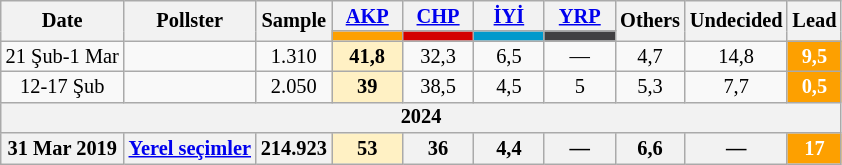<table class="wikitable mw-collapsible" style="text-align:center; font-size:85%; line-height:14px;">
<tr>
<th rowspan="2">Date</th>
<th rowspan="2">Pollster</th>
<th rowspan="2">Sample</th>
<th style="width:3em;"><a href='#'>AKP</a></th>
<th style="width:3em;"><a href='#'>CHP</a></th>
<th style="width:3em;"><a href='#'>İYİ</a></th>
<th style="width:3em;"><a href='#'>YRP</a></th>
<th rowspan="2">Others</th>
<th rowspan="2">Undecided</th>
<th rowspan="2">Lead</th>
</tr>
<tr>
<th style="background:#fda000;"></th>
<th style="background:#d40000;"></th>
<th style="background:#0099cc;"></th>
<th style="background:#414042;"></th>
</tr>
<tr>
<td>21 Şub-1 Mar</td>
<td></td>
<td>1.310</td>
<td style="background:#FFF1C4"><strong>41,8</strong></td>
<td>32,3</td>
<td>6,5</td>
<td>—</td>
<td>4,7</td>
<td>14,8</td>
<th style="background:#fda000; color:white;">9,5</th>
</tr>
<tr>
<td>12-17 Şub</td>
<td></td>
<td>2.050</td>
<td style="background:#FFF1C4"><strong>39</strong></td>
<td>38,5</td>
<td>4,5</td>
<td>5</td>
<td>5,3</td>
<td>7,7</td>
<th style="background:#fda000; color:white;">0,5</th>
</tr>
<tr>
<th colspan="10">2024</th>
</tr>
<tr>
<th>31 Mar 2019</th>
<th><a href='#'>Yerel seçimler</a></th>
<th>214.923</th>
<th style="background:#FFF1C4">53</th>
<th>36</th>
<th>4,4</th>
<th>—</th>
<th>6,6</th>
<th>—</th>
<th style="background:#fda000; color:white;">17</th>
</tr>
</table>
